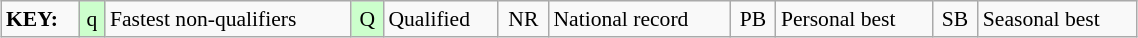<table class="wikitable" style="margin:0.5em auto; font-size:90%;position:relative;" width=60%>
<tr>
<td><strong>KEY:</strong></td>
<td bgcolor=ccffcc align=center>q</td>
<td>Fastest non-qualifiers</td>
<td bgcolor=ccffcc align=center>Q</td>
<td>Qualified</td>
<td align=center>NR</td>
<td>National record</td>
<td align=center>PB</td>
<td>Personal best</td>
<td align=center>SB</td>
<td>Seasonal best</td>
</tr>
</table>
